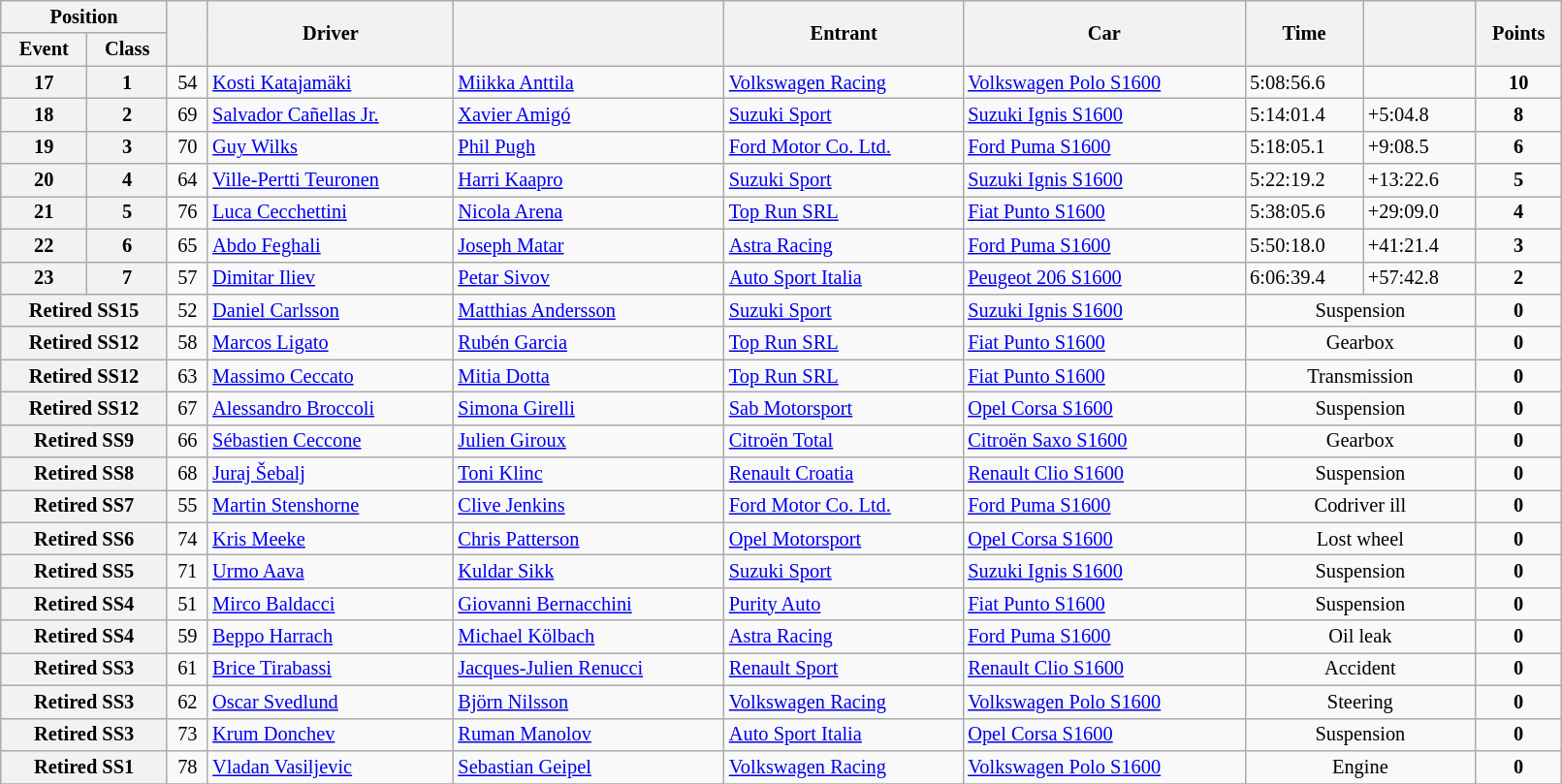<table class="wikitable" width=85% style="font-size: 85%;">
<tr>
<th colspan="2">Position</th>
<th rowspan="2"></th>
<th rowspan="2">Driver</th>
<th rowspan="2"></th>
<th rowspan="2">Entrant</th>
<th rowspan="2">Car</th>
<th rowspan="2">Time</th>
<th rowspan="2"></th>
<th rowspan="2">Points</th>
</tr>
<tr>
<th>Event</th>
<th>Class</th>
</tr>
<tr>
<th>17</th>
<th>1</th>
<td align="center">54</td>
<td> <a href='#'>Kosti Katajamäki</a></td>
<td> <a href='#'>Miikka Anttila</a></td>
<td> <a href='#'>Volkswagen Racing</a></td>
<td><a href='#'>Volkswagen Polo S1600</a></td>
<td>5:08:56.6</td>
<td></td>
<td align="center"><strong>10</strong></td>
</tr>
<tr>
<th>18</th>
<th>2</th>
<td align="center">69</td>
<td> <a href='#'>Salvador Cañellas Jr.</a></td>
<td> <a href='#'>Xavier Amigó</a></td>
<td> <a href='#'>Suzuki Sport</a></td>
<td><a href='#'>Suzuki Ignis S1600</a></td>
<td>5:14:01.4</td>
<td>+5:04.8</td>
<td align="center"><strong>8</strong></td>
</tr>
<tr>
<th>19</th>
<th>3</th>
<td align="center">70</td>
<td> <a href='#'>Guy Wilks</a></td>
<td> <a href='#'>Phil Pugh</a></td>
<td> <a href='#'>Ford Motor Co. Ltd.</a></td>
<td><a href='#'>Ford Puma S1600</a></td>
<td>5:18:05.1</td>
<td>+9:08.5</td>
<td align="center"><strong>6</strong></td>
</tr>
<tr>
<th>20</th>
<th>4</th>
<td align="center">64</td>
<td> <a href='#'>Ville-Pertti Teuronen</a></td>
<td> <a href='#'>Harri Kaapro</a></td>
<td> <a href='#'>Suzuki Sport</a></td>
<td><a href='#'>Suzuki Ignis S1600</a></td>
<td>5:22:19.2</td>
<td>+13:22.6</td>
<td align="center"><strong>5</strong></td>
</tr>
<tr>
<th>21</th>
<th>5</th>
<td align="center">76</td>
<td> <a href='#'>Luca Cecchettini</a></td>
<td> <a href='#'>Nicola Arena</a></td>
<td> <a href='#'>Top Run SRL</a></td>
<td><a href='#'>Fiat Punto S1600</a></td>
<td>5:38:05.6</td>
<td>+29:09.0</td>
<td align="center"><strong>4</strong></td>
</tr>
<tr>
<th>22</th>
<th>6</th>
<td align="center">65</td>
<td> <a href='#'>Abdo Feghali</a></td>
<td> <a href='#'>Joseph Matar</a></td>
<td> <a href='#'>Astra Racing</a></td>
<td><a href='#'>Ford Puma S1600</a></td>
<td>5:50:18.0</td>
<td>+41:21.4</td>
<td align="center"><strong>3</strong></td>
</tr>
<tr>
<th>23</th>
<th>7</th>
<td align="center">57</td>
<td> <a href='#'>Dimitar Iliev</a></td>
<td> <a href='#'>Petar Sivov</a></td>
<td> <a href='#'>Auto Sport Italia</a></td>
<td><a href='#'>Peugeot 206 S1600</a></td>
<td>6:06:39.4</td>
<td>+57:42.8</td>
<td align="center"><strong>2</strong></td>
</tr>
<tr>
<th colspan="2">Retired SS15</th>
<td align="center">52</td>
<td> <a href='#'>Daniel Carlsson</a></td>
<td> <a href='#'>Matthias Andersson</a></td>
<td> <a href='#'>Suzuki Sport</a></td>
<td><a href='#'>Suzuki Ignis S1600</a></td>
<td align="center" colspan="2">Suspension</td>
<td align="center"><strong>0</strong></td>
</tr>
<tr>
<th colspan="2">Retired SS12</th>
<td align="center">58</td>
<td> <a href='#'>Marcos Ligato</a></td>
<td> <a href='#'>Rubén Garcia</a></td>
<td> <a href='#'>Top Run SRL</a></td>
<td><a href='#'>Fiat Punto S1600</a></td>
<td align="center" colspan="2">Gearbox</td>
<td align="center"><strong>0</strong></td>
</tr>
<tr>
<th colspan="2">Retired SS12</th>
<td align="center">63</td>
<td> <a href='#'>Massimo Ceccato</a></td>
<td> <a href='#'>Mitia Dotta</a></td>
<td> <a href='#'>Top Run SRL</a></td>
<td><a href='#'>Fiat Punto S1600</a></td>
<td align="center" colspan="2">Transmission</td>
<td align="center"><strong>0</strong></td>
</tr>
<tr>
<th colspan="2">Retired SS12</th>
<td align="center">67</td>
<td> <a href='#'>Alessandro Broccoli</a></td>
<td> <a href='#'>Simona Girelli</a></td>
<td> <a href='#'>Sab Motorsport</a></td>
<td><a href='#'>Opel Corsa S1600</a></td>
<td align="center" colspan="2">Suspension</td>
<td align="center"><strong>0</strong></td>
</tr>
<tr>
<th colspan="2">Retired SS9</th>
<td align="center">66</td>
<td> <a href='#'>Sébastien Ceccone</a></td>
<td> <a href='#'>Julien Giroux</a></td>
<td> <a href='#'>Citroën Total</a></td>
<td><a href='#'>Citroën Saxo S1600</a></td>
<td align="center" colspan="2">Gearbox</td>
<td align="center"><strong>0</strong></td>
</tr>
<tr>
<th colspan="2">Retired SS8</th>
<td align="center">68</td>
<td> <a href='#'>Juraj Šebalj</a></td>
<td> <a href='#'>Toni Klinc</a></td>
<td> <a href='#'>Renault Croatia</a></td>
<td><a href='#'>Renault Clio S1600</a></td>
<td align="center" colspan="2">Suspension</td>
<td align="center"><strong>0</strong></td>
</tr>
<tr>
<th colspan="2">Retired SS7</th>
<td align="center">55</td>
<td> <a href='#'>Martin Stenshorne</a></td>
<td> <a href='#'>Clive Jenkins</a></td>
<td> <a href='#'>Ford Motor Co. Ltd.</a></td>
<td><a href='#'>Ford Puma S1600</a></td>
<td align="center" colspan="2">Codriver ill</td>
<td align="center"><strong>0</strong></td>
</tr>
<tr>
<th colspan="2">Retired SS6</th>
<td align="center">74</td>
<td> <a href='#'>Kris Meeke</a></td>
<td> <a href='#'>Chris Patterson</a></td>
<td> <a href='#'>Opel Motorsport</a></td>
<td><a href='#'>Opel Corsa S1600</a></td>
<td align="center" colspan="2">Lost wheel</td>
<td align="center"><strong>0</strong></td>
</tr>
<tr>
<th colspan="2">Retired SS5</th>
<td align="center">71</td>
<td> <a href='#'>Urmo Aava</a></td>
<td> <a href='#'>Kuldar Sikk</a></td>
<td> <a href='#'>Suzuki Sport</a></td>
<td><a href='#'>Suzuki Ignis S1600</a></td>
<td align="center" colspan="2">Suspension</td>
<td align="center"><strong>0</strong></td>
</tr>
<tr>
<th colspan="2">Retired SS4</th>
<td align="center">51</td>
<td> <a href='#'>Mirco Baldacci</a></td>
<td> <a href='#'>Giovanni Bernacchini</a></td>
<td> <a href='#'>Purity Auto</a></td>
<td><a href='#'>Fiat Punto S1600</a></td>
<td align="center" colspan="2">Suspension</td>
<td align="center"><strong>0</strong></td>
</tr>
<tr>
<th colspan="2">Retired SS4</th>
<td align="center">59</td>
<td> <a href='#'>Beppo Harrach</a></td>
<td> <a href='#'>Michael Kölbach</a></td>
<td> <a href='#'>Astra Racing</a></td>
<td><a href='#'>Ford Puma S1600</a></td>
<td align="center" colspan="2">Oil leak</td>
<td align="center"><strong>0</strong></td>
</tr>
<tr>
<th colspan="2">Retired SS3</th>
<td align="center">61</td>
<td> <a href='#'>Brice Tirabassi</a></td>
<td> <a href='#'>Jacques-Julien Renucci</a></td>
<td> <a href='#'>Renault Sport</a></td>
<td><a href='#'>Renault Clio S1600</a></td>
<td align="center" colspan="2">Accident</td>
<td align="center"><strong>0</strong></td>
</tr>
<tr>
<th colspan="2">Retired SS3</th>
<td align="center">62</td>
<td> <a href='#'>Oscar Svedlund</a></td>
<td> <a href='#'>Björn Nilsson</a></td>
<td> <a href='#'>Volkswagen Racing</a></td>
<td><a href='#'>Volkswagen Polo S1600</a></td>
<td align="center" colspan="2">Steering</td>
<td align="center"><strong>0</strong></td>
</tr>
<tr>
<th colspan="2">Retired SS3</th>
<td align="center">73</td>
<td> <a href='#'>Krum Donchev</a></td>
<td> <a href='#'>Ruman Manolov</a></td>
<td> <a href='#'>Auto Sport Italia</a></td>
<td><a href='#'>Opel Corsa S1600</a></td>
<td align="center" colspan="2">Suspension</td>
<td align="center"><strong>0</strong></td>
</tr>
<tr>
<th colspan="2">Retired SS1</th>
<td align="center">78</td>
<td> <a href='#'>Vladan Vasiljevic</a></td>
<td> <a href='#'>Sebastian Geipel</a></td>
<td> <a href='#'>Volkswagen Racing</a></td>
<td><a href='#'>Volkswagen Polo S1600</a></td>
<td align="center" colspan="2">Engine</td>
<td align="center"><strong>0</strong></td>
</tr>
<tr>
</tr>
</table>
